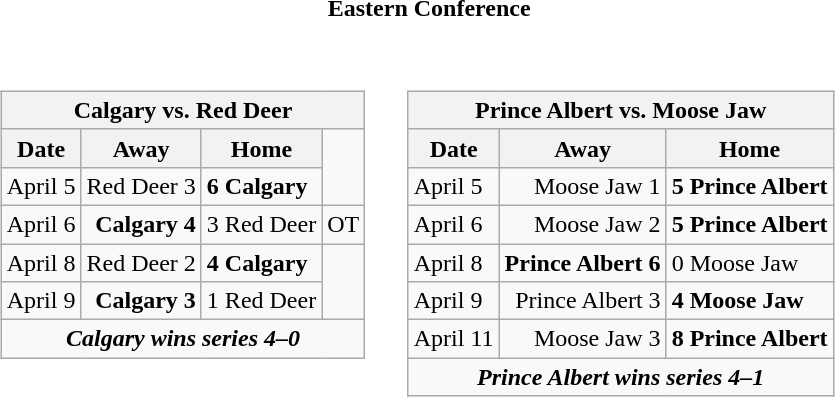<table cellspacing="10">
<tr>
<th colspan="2">Eastern Conference</th>
</tr>
<tr>
<td valign="top"><br><table class="wikitable">
<tr>
<th bgcolor="#DDDDDD" colspan="4">Calgary vs. Red Deer</th>
</tr>
<tr>
<th>Date</th>
<th>Away</th>
<th>Home</th>
</tr>
<tr>
<td>April 5</td>
<td align="right">Red Deer 3</td>
<td><strong>6 Calgary</strong></td>
</tr>
<tr>
<td>April 6</td>
<td align="right"><strong>Calgary 4</strong></td>
<td>3 Red Deer</td>
<td>OT</td>
</tr>
<tr>
<td>April 8</td>
<td align="right">Red Deer 2</td>
<td><strong>4 Calgary</strong></td>
</tr>
<tr>
<td>April 9</td>
<td align="right"><strong>Calgary 3</strong></td>
<td>1 Red Deer</td>
</tr>
<tr align="center">
<td colspan="4"><strong><em>Calgary wins series 4–0</em></strong></td>
</tr>
</table>
</td>
<td valign="top"><br><table class="wikitable">
<tr>
<th bgcolor="#DDDDDD" colspan="4">Prince Albert vs. Moose Jaw</th>
</tr>
<tr>
<th>Date</th>
<th>Away</th>
<th>Home</th>
</tr>
<tr>
<td>April 5</td>
<td align="right">Moose Jaw 1</td>
<td><strong>5 Prince Albert</strong></td>
</tr>
<tr>
<td>April 6</td>
<td align="right">Moose Jaw 2</td>
<td><strong>5 Prince Albert</strong></td>
</tr>
<tr>
<td>April 8</td>
<td align="right"><strong>Prince Albert 6</strong></td>
<td>0 Moose Jaw</td>
</tr>
<tr>
<td>April 9</td>
<td align="right">Prince Albert 3</td>
<td><strong>4 Moose Jaw</strong></td>
</tr>
<tr>
<td>April 11</td>
<td align="right">Moose Jaw 3</td>
<td><strong>8 Prince Albert</strong></td>
</tr>
<tr align="center">
<td colspan="4"><strong><em>Prince Albert wins series 4–1</em></strong></td>
</tr>
</table>
</td>
</tr>
</table>
